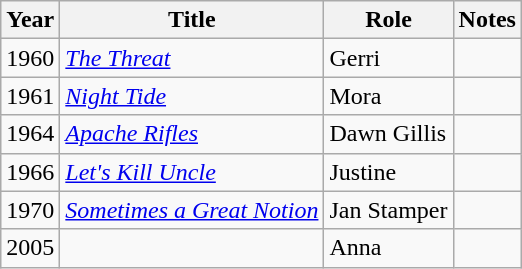<table class="wikitable sortable">
<tr>
<th>Year</th>
<th>Title</th>
<th>Role</th>
<th class="unsortable">Notes</th>
</tr>
<tr>
<td>1960</td>
<td><em><a href='#'>The Threat</a></em></td>
<td>Gerri</td>
<td></td>
</tr>
<tr>
<td>1961</td>
<td><em><a href='#'>Night Tide</a></em></td>
<td>Mora</td>
<td></td>
</tr>
<tr>
<td>1964</td>
<td><em><a href='#'>Apache Rifles</a></em></td>
<td>Dawn Gillis</td>
<td></td>
</tr>
<tr>
<td>1966</td>
<td><em><a href='#'>Let's Kill Uncle</a></em></td>
<td>Justine</td>
<td></td>
</tr>
<tr>
<td>1970</td>
<td><em><a href='#'>Sometimes a Great Notion</a></em></td>
<td>Jan Stamper</td>
<td></td>
</tr>
<tr>
<td>2005</td>
<td><em></em></td>
<td>Anna</td>
<td></td>
</tr>
</table>
